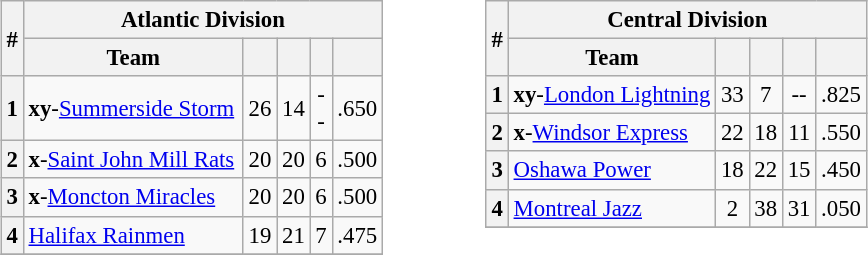<table border=0>
<tr valign="top">
<td><br><table class="wikitable" style="font-size: 95%; text-align: center;">
<tr>
<th width="5%" rowspan=2>#</th>
<th colspan="5" align="center">Atlantic Division</th>
</tr>
<tr>
<th width="60%">Team</th>
<th width="5%"></th>
<th width="5%"></th>
<th width="5%"></th>
<th width="5%"></th>
</tr>
<tr>
<th>1</th>
<td align=left><strong>xy</strong>-<a href='#'>Summerside Storm</a></td>
<td>26</td>
<td>14</td>
<td>--</td>
<td>.650</td>
</tr>
<tr>
<th>2</th>
<td align=left><strong>x</strong>-<a href='#'>Saint John Mill Rats</a></td>
<td>20</td>
<td>20</td>
<td>6</td>
<td>.500</td>
</tr>
<tr>
<th>3</th>
<td align=left><strong>x</strong>-<a href='#'>Moncton Miracles</a></td>
<td>20</td>
<td>20</td>
<td>6</td>
<td>.500</td>
</tr>
<tr>
<th>4</th>
<td align=left><a href='#'>Halifax Rainmen</a></td>
<td>19</td>
<td>21</td>
<td>7</td>
<td>.475</td>
</tr>
<tr>
</tr>
</table>
</td>
<td style="padding-left:50px;"><br><table class="wikitable" style="font-size: 95%; text-align: center;">
<tr>
<th width="5%" rowspan=2>#</th>
<th colspan="5" align="center">Central Division</th>
</tr>
<tr>
<th width="60%">Team</th>
<th width="5%"></th>
<th width="5%"></th>
<th width="5%"></th>
<th width="5%"></th>
</tr>
<tr>
<th>1</th>
<td align=left><strong>xy</strong>-<a href='#'>London Lightning</a></td>
<td>33</td>
<td>7</td>
<td>--</td>
<td>.825</td>
</tr>
<tr>
<th>2</th>
<td align=left><strong>x</strong>-<a href='#'>Windsor Express</a></td>
<td>22</td>
<td>18</td>
<td>11</td>
<td>.550</td>
</tr>
<tr>
<th>3</th>
<td align=left><a href='#'>Oshawa Power</a></td>
<td>18</td>
<td>22</td>
<td>15</td>
<td>.450</td>
</tr>
<tr>
<th>4</th>
<td align=left><a href='#'>Montreal Jazz</a></td>
<td>2</td>
<td>38</td>
<td>31</td>
<td>.050</td>
</tr>
<tr>
</tr>
</table>
</td>
</tr>
</table>
